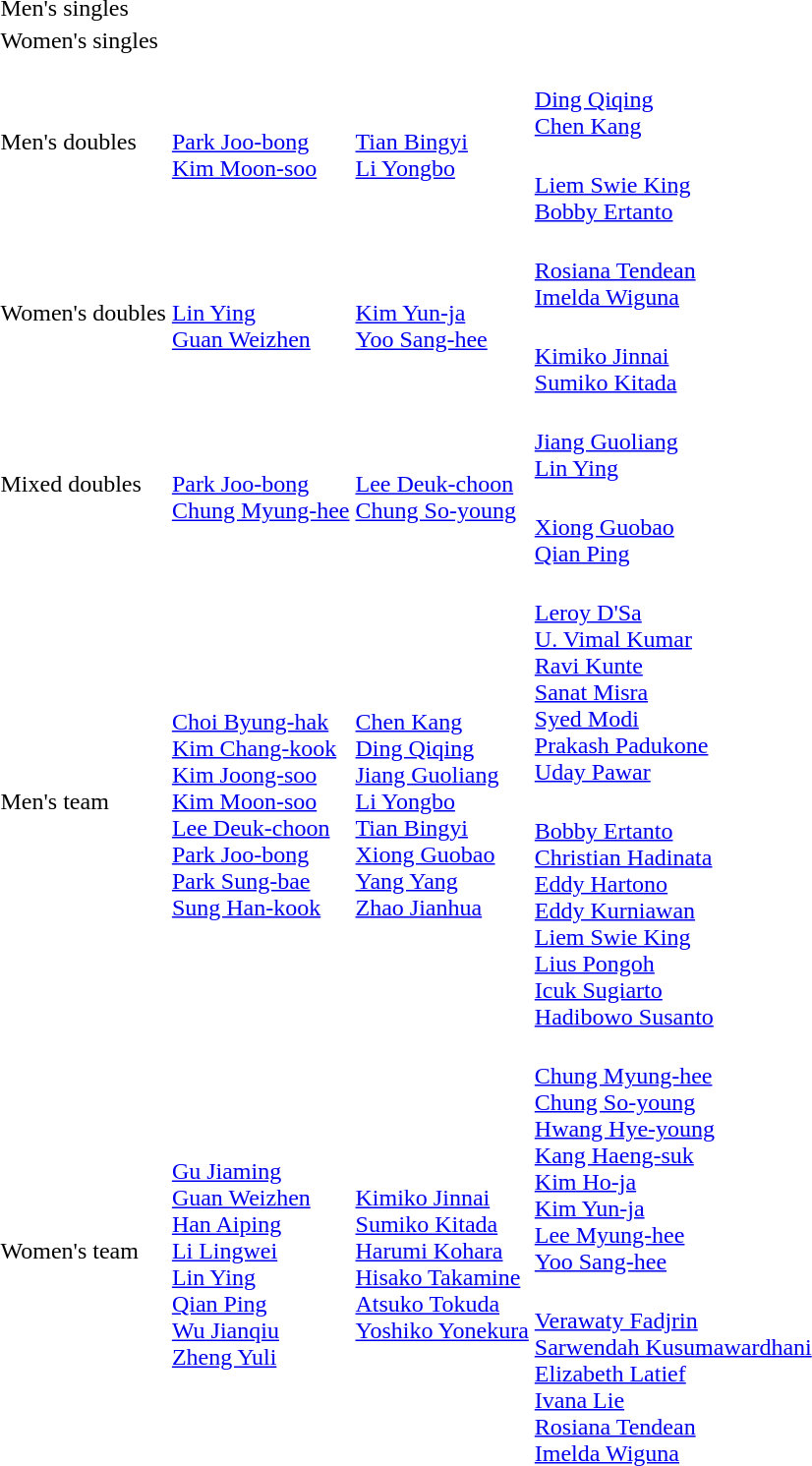<table>
<tr>
<td rowspan="2">Men's singles<br></td>
<td rowspan="2"></td>
<td rowspan="2"></td>
<td></td>
</tr>
<tr>
<td></td>
</tr>
<tr>
<td rowspan="2">Women's singles<br></td>
<td rowspan="2"></td>
<td rowspan="2"></td>
<td></td>
</tr>
<tr>
<td></td>
</tr>
<tr>
<td rowspan="2">Men's doubles<br></td>
<td rowspan="2"><br><a href='#'>Park Joo-bong</a><br><a href='#'>Kim Moon-soo</a></td>
<td rowspan="2"><br><a href='#'>Tian Bingyi</a><br><a href='#'>Li Yongbo</a></td>
<td><br><a href='#'>Ding Qiqing</a><br><a href='#'>Chen Kang</a></td>
</tr>
<tr>
<td><br><a href='#'>Liem Swie King</a><br><a href='#'>Bobby Ertanto</a></td>
</tr>
<tr>
<td rowspan="2">Women's doubles<br></td>
<td rowspan="2"><br><a href='#'>Lin Ying</a><br><a href='#'>Guan Weizhen</a></td>
<td rowspan="2"><br><a href='#'>Kim Yun-ja</a><br><a href='#'>Yoo Sang-hee</a></td>
<td><br><a href='#'>Rosiana Tendean</a><br><a href='#'>Imelda Wiguna</a></td>
</tr>
<tr>
<td><br><a href='#'>Kimiko Jinnai</a><br><a href='#'>Sumiko Kitada</a></td>
</tr>
<tr>
<td rowspan="2">Mixed doubles<br></td>
<td rowspan="2"><br><a href='#'>Park Joo-bong</a><br><a href='#'>Chung Myung-hee</a></td>
<td rowspan="2"><br><a href='#'>Lee Deuk-choon</a><br><a href='#'>Chung So-young</a></td>
<td><br><a href='#'>Jiang Guoliang</a><br><a href='#'>Lin Ying</a></td>
</tr>
<tr>
<td><br><a href='#'>Xiong Guobao</a><br><a href='#'>Qian Ping</a></td>
</tr>
<tr>
<td rowspan="2">Men's team<br></td>
<td rowspan="2"><br><a href='#'>Choi Byung-hak</a><br><a href='#'>Kim Chang-kook</a><br><a href='#'>Kim Joong-soo</a><br><a href='#'>Kim Moon-soo</a><br><a href='#'>Lee Deuk-choon</a><br><a href='#'>Park Joo-bong</a><br><a href='#'>Park Sung-bae</a><br><a href='#'>Sung Han-kook</a></td>
<td rowspan="2"><br><a href='#'>Chen Kang</a><br><a href='#'>Ding Qiqing</a><br><a href='#'>Jiang Guoliang</a><br><a href='#'>Li Yongbo</a><br><a href='#'>Tian Bingyi</a><br><a href='#'>Xiong Guobao</a><br><a href='#'>Yang Yang</a><br><a href='#'>Zhao Jianhua</a></td>
<td><br><a href='#'>Leroy D'Sa</a><br><a href='#'>U. Vimal Kumar</a><br><a href='#'>Ravi Kunte</a><br><a href='#'>Sanat Misra</a><br><a href='#'>Syed Modi</a><br><a href='#'>Prakash Padukone</a><br><a href='#'>Uday Pawar</a></td>
</tr>
<tr>
<td><br><a href='#'>Bobby Ertanto</a><br><a href='#'>Christian Hadinata</a><br><a href='#'>Eddy Hartono</a><br><a href='#'>Eddy Kurniawan</a><br><a href='#'>Liem Swie King</a><br><a href='#'>Lius Pongoh</a><br><a href='#'>Icuk Sugiarto</a><br><a href='#'>Hadibowo Susanto</a></td>
</tr>
<tr>
<td rowspan="2">Women's team<br></td>
<td rowspan="2"><br><a href='#'>Gu Jiaming</a><br><a href='#'>Guan Weizhen</a><br><a href='#'>Han Aiping</a><br><a href='#'>Li Lingwei</a><br><a href='#'>Lin Ying</a><br><a href='#'>Qian Ping</a><br><a href='#'>Wu Jianqiu</a><br><a href='#'>Zheng Yuli</a></td>
<td rowspan="2"><br><a href='#'>Kimiko Jinnai</a><br><a href='#'>Sumiko Kitada</a><br><a href='#'>Harumi Kohara</a><br><a href='#'>Hisako Takamine</a><br><a href='#'>Atsuko Tokuda</a><br><a href='#'>Yoshiko Yonekura</a></td>
<td><br><a href='#'>Chung Myung-hee</a><br><a href='#'>Chung So-young</a><br><a href='#'>Hwang Hye-young</a><br><a href='#'>Kang Haeng-suk</a><br><a href='#'>Kim Ho-ja</a><br><a href='#'>Kim Yun-ja</a><br><a href='#'>Lee Myung-hee</a><br><a href='#'>Yoo Sang-hee</a></td>
</tr>
<tr>
<td><br><a href='#'>Verawaty Fadjrin</a><br><a href='#'>Sarwendah Kusumawardhani</a><br><a href='#'>Elizabeth Latief</a><br><a href='#'>Ivana Lie</a><br><a href='#'>Rosiana Tendean</a><br><a href='#'>Imelda Wiguna</a></td>
</tr>
</table>
